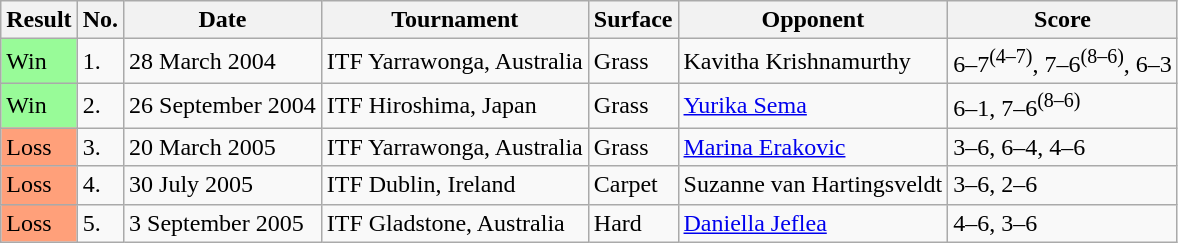<table class=wikitable>
<tr>
<th>Result</th>
<th>No.</th>
<th>Date</th>
<th>Tournament</th>
<th>Surface</th>
<th>Opponent</th>
<th>Score</th>
</tr>
<tr>
<td bgcolor="98FB98">Win</td>
<td>1.</td>
<td>28 March 2004</td>
<td>ITF Yarrawonga, Australia</td>
<td>Grass</td>
<td> Kavitha Krishnamurthy</td>
<td>6–7<sup>(4–7)</sup>, 7–6<sup>(8–6)</sup>, 6–3</td>
</tr>
<tr>
<td bgcolor="98FB98">Win</td>
<td>2.</td>
<td>26 September 2004</td>
<td>ITF Hiroshima, Japan</td>
<td>Grass</td>
<td> <a href='#'>Yurika Sema</a></td>
<td>6–1, 7–6<sup>(8–6)</sup></td>
</tr>
<tr>
<td bgcolor="FFA07A">Loss</td>
<td>3.</td>
<td>20 March 2005</td>
<td>ITF Yarrawonga, Australia</td>
<td>Grass</td>
<td> <a href='#'>Marina Erakovic</a></td>
<td>3–6, 6–4, 4–6</td>
</tr>
<tr>
<td bgcolor="FFA07A">Loss</td>
<td>4.</td>
<td>30 July 2005</td>
<td>ITF Dublin, Ireland</td>
<td>Carpet</td>
<td> Suzanne van Hartingsveldt</td>
<td>3–6, 2–6</td>
</tr>
<tr>
<td bgcolor="FFA07A">Loss</td>
<td>5.</td>
<td>3 September 2005</td>
<td>ITF Gladstone, Australia</td>
<td>Hard</td>
<td> <a href='#'>Daniella Jeflea</a></td>
<td>4–6, 3–6</td>
</tr>
</table>
